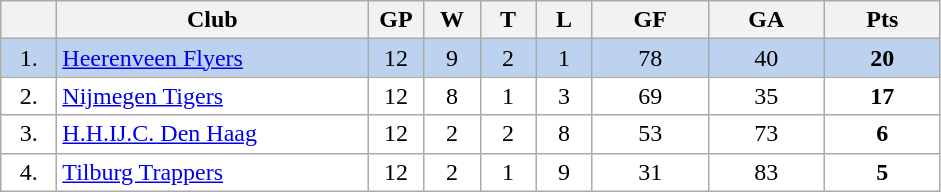<table class="wikitable">
<tr>
<th width="30"></th>
<th width="200">Club</th>
<th width="30">GP</th>
<th width="30">W</th>
<th width="30">T</th>
<th width="30">L</th>
<th width="70">GF</th>
<th width="70">GA</th>
<th width="70">Pts</th>
</tr>
<tr bgcolor="#BCD2EE" align="center">
<td>1.</td>
<td align="left"><a href='#'>Heerenveen Flyers</a></td>
<td>12</td>
<td>9</td>
<td>2</td>
<td>1</td>
<td>78</td>
<td>40</td>
<td><strong>20</strong></td>
</tr>
<tr bgcolor="#FFFFFF" align="center">
<td>2.</td>
<td align="left"><a href='#'>Nijmegen Tigers</a></td>
<td>12</td>
<td>8</td>
<td>1</td>
<td>3</td>
<td>69</td>
<td>35</td>
<td><strong>17</strong></td>
</tr>
<tr bgcolor="#FFFFFF" align="center">
<td>3.</td>
<td align="left"><a href='#'>H.H.IJ.C. Den Haag</a></td>
<td>12</td>
<td>2</td>
<td>2</td>
<td>8</td>
<td>53</td>
<td>73</td>
<td><strong>6</strong></td>
</tr>
<tr bgcolor="#FFFFFF" align="center">
<td>4.</td>
<td align="left"><a href='#'>Tilburg Trappers</a></td>
<td>12</td>
<td>2</td>
<td>1</td>
<td>9</td>
<td>31</td>
<td>83</td>
<td><strong>5</strong></td>
</tr>
</table>
